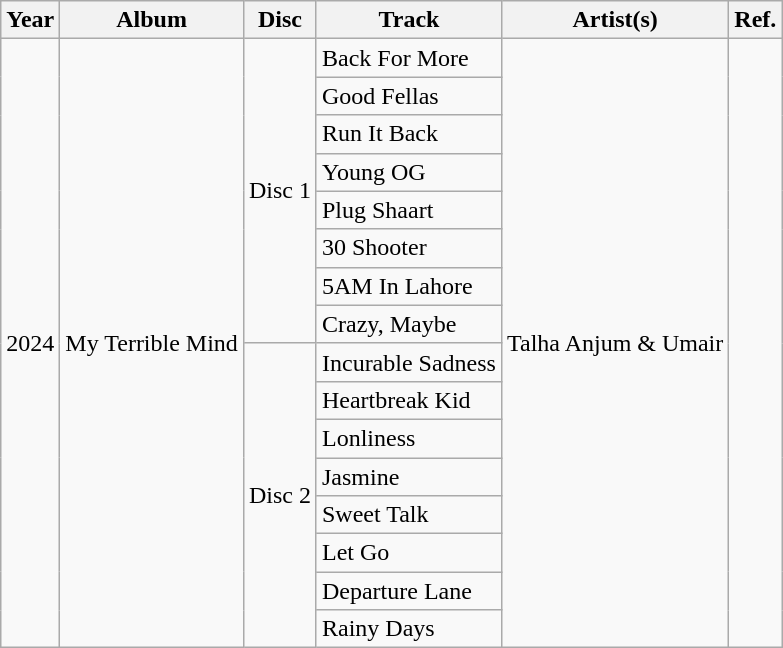<table class="wikitable">
<tr>
<th>Year</th>
<th>Album</th>
<th>Disc</th>
<th>Track</th>
<th>Artist(s)</th>
<th>Ref.</th>
</tr>
<tr>
<td rowspan="16">2024</td>
<td rowspan="16">My Terrible Mind</td>
<td rowspan="8">Disc 1</td>
<td>Back For More</td>
<td rowspan="16">Talha Anjum & Umair</td>
<td rowspan="16"></td>
</tr>
<tr>
<td>Good Fellas</td>
</tr>
<tr>
<td>Run It Back</td>
</tr>
<tr>
<td>Young OG</td>
</tr>
<tr>
<td>Plug Shaart</td>
</tr>
<tr>
<td>30 Shooter</td>
</tr>
<tr>
<td>5AM In Lahore</td>
</tr>
<tr>
<td>Crazy, Maybe</td>
</tr>
<tr>
<td rowspan="8">Disc 2</td>
<td>Incurable Sadness</td>
</tr>
<tr>
<td>Heartbreak Kid</td>
</tr>
<tr>
<td>Lonliness</td>
</tr>
<tr>
<td>Jasmine</td>
</tr>
<tr>
<td>Sweet Talk</td>
</tr>
<tr>
<td>Let Go</td>
</tr>
<tr>
<td>Departure Lane</td>
</tr>
<tr>
<td>Rainy Days</td>
</tr>
</table>
